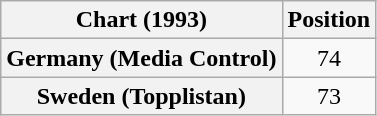<table class="wikitable plainrowheaders" style="text-align:center">
<tr>
<th>Chart (1993)</th>
<th>Position</th>
</tr>
<tr>
<th scope="row">Germany (Media Control)</th>
<td>74</td>
</tr>
<tr>
<th scope="row">Sweden (Topplistan)</th>
<td>73</td>
</tr>
</table>
